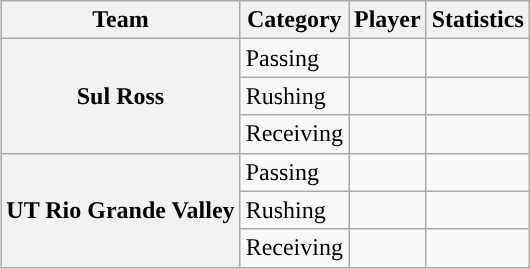<table class="wikitable" style="float:right">
<tr>
<th>Team</th>
<th>Category</th>
<th>Player</th>
<th>Statistics</th>
</tr>
<tr>
<th rowspan=3>Sul Ross</th>
<td>Passing</td>
<td></td>
<td></td>
</tr>
<tr>
<td>Rushing</td>
<td></td>
<td></td>
</tr>
<tr>
<td>Receiving</td>
<td></td>
<td></td>
</tr>
<tr>
<th rowspan=3>UT Rio Grande Valley</th>
<td>Passing</td>
<td></td>
<td></td>
</tr>
<tr>
<td>Rushing</td>
<td></td>
<td></td>
</tr>
<tr>
<td>Receiving</td>
<td></td>
<td></td>
</tr>
</table>
